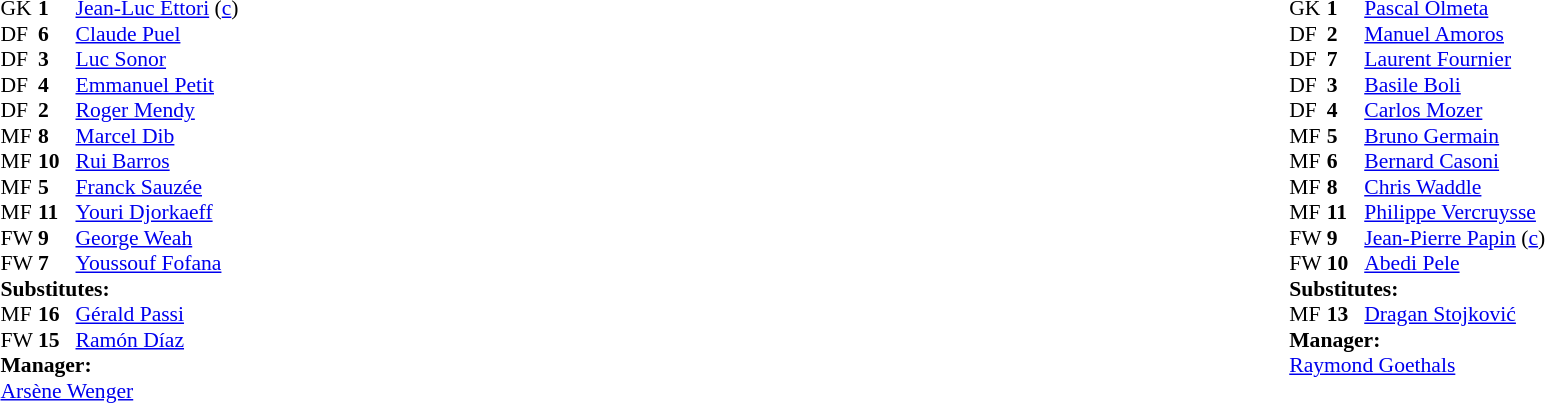<table style="width:100%;">
<tr>
<td style="vertical-align:top; width:50%;"><br><table style=font-size:90% cellspacing=0 cellpadding=0>
<tr>
<th width=25></th>
<th width=25></th>
</tr>
<tr>
<td>GK</td>
<td><strong>1</strong></td>
<td> <a href='#'>Jean-Luc Ettori</a>  (<a href='#'>c</a>)</td>
</tr>
<tr>
<td>DF</td>
<td><strong>6</strong></td>
<td> <a href='#'>Claude Puel</a></td>
</tr>
<tr>
<td>DF</td>
<td><strong>3</strong></td>
<td> <a href='#'>Luc Sonor</a></td>
</tr>
<tr>
<td>DF</td>
<td><strong>4</strong></td>
<td> <a href='#'>Emmanuel Petit</a></td>
</tr>
<tr>
<td>DF</td>
<td><strong>2</strong></td>
<td> <a href='#'>Roger Mendy</a></td>
</tr>
<tr>
<td>MF</td>
<td><strong>8</strong></td>
<td> <a href='#'>Marcel Dib</a></td>
</tr>
<tr>
<td>MF</td>
<td><strong>10</strong></td>
<td> <a href='#'>Rui Barros</a></td>
</tr>
<tr>
<td>MF</td>
<td><strong>5</strong></td>
<td> <a href='#'>Franck Sauzée</a></td>
</tr>
<tr>
<td>MF</td>
<td><strong>11</strong></td>
<td> <a href='#'>Youri Djorkaeff</a></td>
<td></td>
<td></td>
</tr>
<tr>
<td>FW</td>
<td><strong>9</strong></td>
<td> <a href='#'>George Weah</a></td>
</tr>
<tr>
<td>FW</td>
<td><strong>7</strong></td>
<td> <a href='#'>Youssouf Fofana</a></td>
<td></td>
<td></td>
</tr>
<tr>
<td colspan=3><strong>Substitutes:</strong></td>
</tr>
<tr>
<td>MF</td>
<td><strong>16</strong></td>
<td> <a href='#'>Gérald Passi</a></td>
<td></td>
<td></td>
</tr>
<tr>
<td>FW</td>
<td><strong>15</strong></td>
<td> <a href='#'>Ramón Díaz</a></td>
<td></td>
<td></td>
</tr>
<tr>
<td colspan=3><strong>Manager:</strong></td>
</tr>
<tr>
<td colspan=4> <a href='#'>Arsène Wenger</a></td>
</tr>
</table>
</td>
<td style="vertical-align:top; width:50%;"><br><table cellspacing="0" cellpadding="0" style="font-size:90%; margin:auto;">
<tr>
<th width=25></th>
<th width=25></th>
</tr>
<tr>
<td>GK</td>
<td><strong>1</strong></td>
<td> <a href='#'>Pascal Olmeta</a></td>
</tr>
<tr>
<td>DF</td>
<td><strong>2</strong></td>
<td> <a href='#'>Manuel Amoros</a></td>
</tr>
<tr>
<td>DF</td>
<td><strong>7</strong></td>
<td> <a href='#'>Laurent Fournier</a></td>
<td></td>
<td></td>
</tr>
<tr>
<td>DF</td>
<td><strong>3</strong></td>
<td> <a href='#'>Basile Boli</a></td>
</tr>
<tr>
<td>DF</td>
<td><strong>4</strong></td>
<td> <a href='#'>Carlos Mozer</a></td>
</tr>
<tr>
<td>MF</td>
<td><strong>5</strong></td>
<td> <a href='#'>Bruno Germain</a></td>
</tr>
<tr>
<td>MF</td>
<td><strong>6</strong></td>
<td> <a href='#'>Bernard Casoni</a></td>
</tr>
<tr>
<td>MF</td>
<td><strong>8</strong></td>
<td> <a href='#'>Chris Waddle</a></td>
</tr>
<tr>
<td>MF</td>
<td><strong>11</strong></td>
<td> <a href='#'>Philippe Vercruysse</a></td>
</tr>
<tr>
<td>FW</td>
<td><strong>9</strong></td>
<td> <a href='#'>Jean-Pierre Papin</a> (<a href='#'>c</a>)</td>
</tr>
<tr>
<td>FW</td>
<td><strong>10</strong></td>
<td> <a href='#'>Abedi Pele</a></td>
</tr>
<tr>
<td colspan=3><strong>Substitutes:</strong></td>
</tr>
<tr>
<td>MF</td>
<td><strong>13</strong></td>
<td> <a href='#'>Dragan Stojković</a></td>
<td></td>
<td></td>
</tr>
<tr>
<td colspan=3><strong>Manager:</strong></td>
</tr>
<tr>
<td colspan=4> <a href='#'>Raymond Goethals</a></td>
</tr>
</table>
</td>
</tr>
</table>
